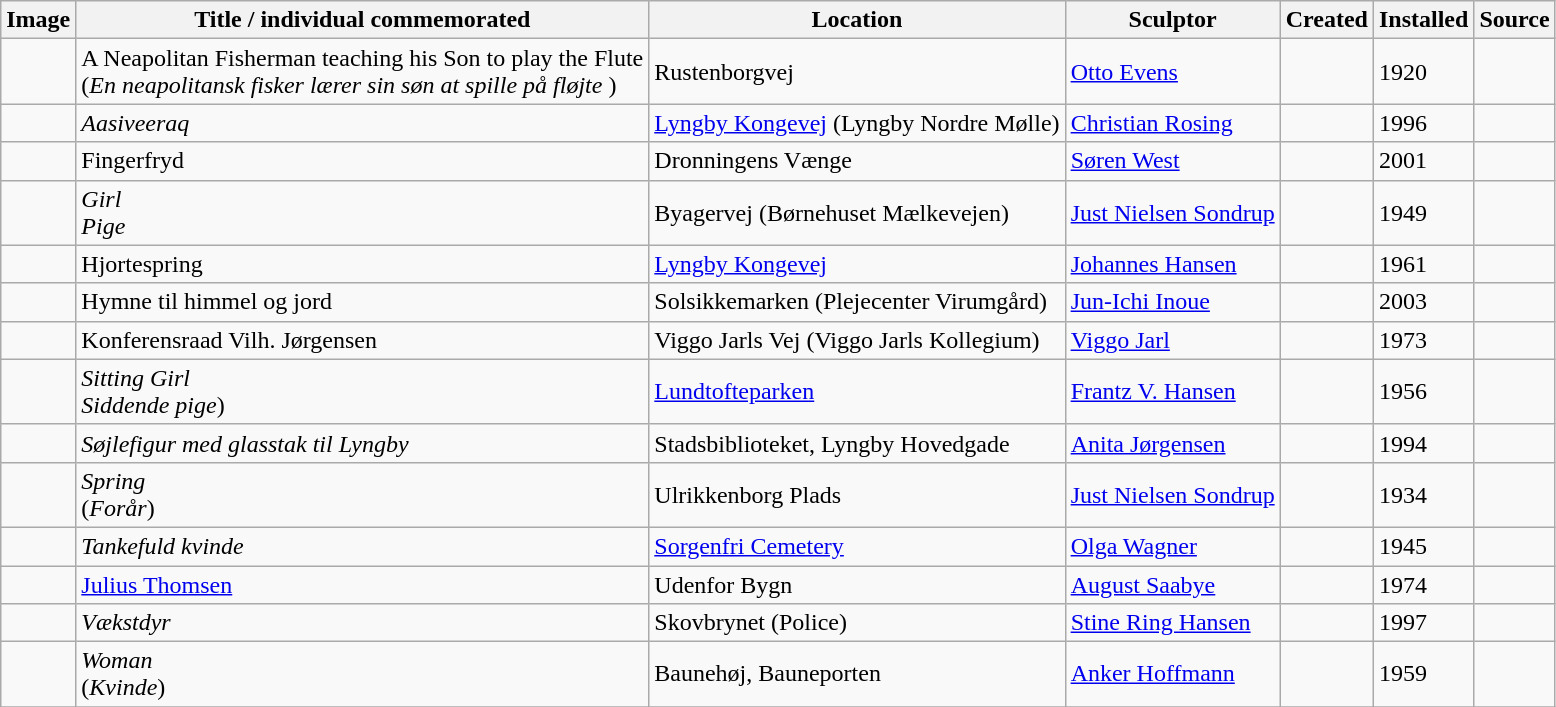<table class="wikitable sortable">
<tr>
<th>Image</th>
<th>Title / individual commemorated</th>
<th>Location</th>
<th>Sculptor</th>
<th>Created</th>
<th>Installed</th>
<th>Source</th>
</tr>
<tr>
<td></td>
<td>A Neapolitan Fisherman teaching his Son to play the Flute <br> (<em>En neapolitansk fisker lærer sin søn at spille på fløjte </em>)</td>
<td>Rustenborgvej </td>
<td><a href='#'>Otto Evens</a></td>
<td></td>
<td>1920</td>
<td></td>
</tr>
<tr>
<td></td>
<td><em>Aasiveeraq</em></td>
<td><a href='#'>Lyngby Kongevej</a> (Lyngby Nordre Mølle) </td>
<td><a href='#'>Christian Rosing</a></td>
<td></td>
<td>1996</td>
<td></td>
</tr>
<tr>
<td></td>
<td>Fingerfryd</td>
<td>Dronningens Vænge </td>
<td><a href='#'>Søren West</a></td>
<td></td>
<td>2001</td>
<td></td>
</tr>
<tr>
<td></td>
<td><em>Girl</em> <br> <em>Pige</em></td>
<td>Byagervej (Børnehuset Mælkevejen) </td>
<td><a href='#'>Just Nielsen Sondrup</a></td>
<td></td>
<td>1949</td>
<td></td>
</tr>
<tr>
<td></td>
<td>Hjortespring</td>
<td><a href='#'>Lyngby Kongevej</a> </td>
<td><a href='#'>Johannes Hansen</a></td>
<td></td>
<td>1961</td>
<td></td>
</tr>
<tr>
<td></td>
<td>Hymne til himmel og jord</td>
<td>Solsikkemarken (Plejecenter Virumgård) </td>
<td><a href='#'>Jun-Ichi Inoue</a></td>
<td></td>
<td>2003</td>
<td></td>
</tr>
<tr>
<td></td>
<td>Konferensraad Vilh. Jørgensen</td>
<td>Viggo Jarls Vej (Viggo Jarls Kollegium) </td>
<td><a href='#'>Viggo Jarl</a></td>
<td></td>
<td>1973</td>
<td></td>
</tr>
<tr>
<td></td>
<td><em>Sitting Girl</em> <br><em>Siddende pige</em>)</td>
<td><a href='#'>Lundtofteparken</a> </td>
<td><a href='#'>Frantz V. Hansen</a></td>
<td></td>
<td>1956</td>
<td></td>
</tr>
<tr>
<td></td>
<td><em>Søjlefigur med glasstak til Lyngby</em></td>
<td>Stadsbiblioteket, Lyngby Hovedgade </td>
<td><a href='#'>Anita Jørgensen</a></td>
<td></td>
<td>1994</td>
<td></td>
</tr>
<tr>
<td></td>
<td><em>Spring</em> <br> (<em>Forår</em>)</td>
<td>Ulrikkenborg Plads </td>
<td><a href='#'>Just Nielsen Sondrup</a></td>
<td></td>
<td>1934</td>
<td></td>
</tr>
<tr>
<td></td>
<td><em>Tankefuld kvinde</em></td>
<td><a href='#'>Sorgenfri Cemetery</a> </td>
<td><a href='#'>Olga Wagner</a></td>
<td></td>
<td>1945</td>
<td></td>
</tr>
<tr>
<td></td>
<td><a href='#'>Julius Thomsen</a></td>
<td>Udenfor Bygn </td>
<td><a href='#'>August Saabye</a></td>
<td></td>
<td>1974</td>
<td></td>
</tr>
<tr>
<td></td>
<td><em>Vækstdyr</em></td>
<td>Skovbrynet (Police)</td>
<td><a href='#'>Stine Ring Hansen</a></td>
<td></td>
<td>1997</td>
<td></td>
</tr>
<tr>
<td></td>
<td><em>Woman</em> <br> (<em>Kvinde</em>)</td>
<td>Baunehøj, Bauneporten </td>
<td><a href='#'>Anker Hoffmann</a></td>
<td></td>
<td>1959</td>
<td></td>
</tr>
<tr>
</tr>
</table>
